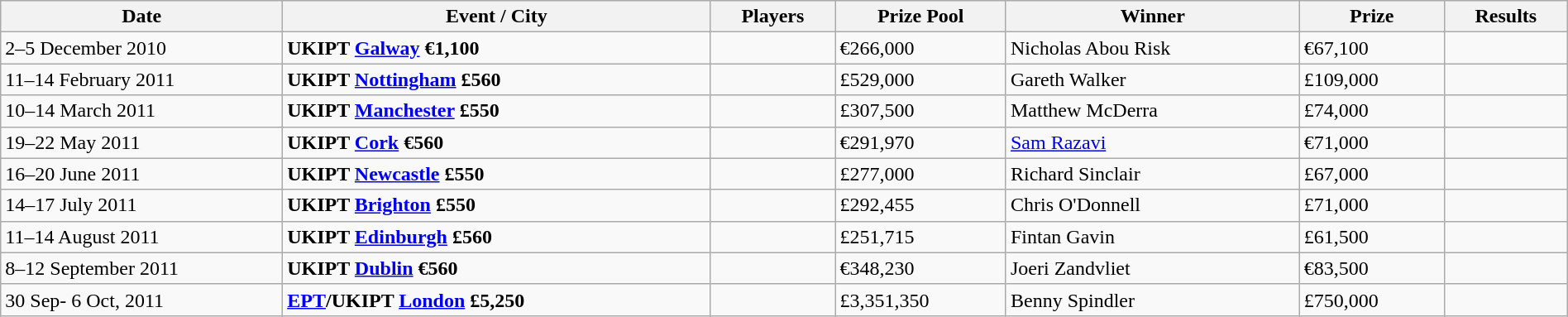<table class="wikitable" width="100%">
<tr>
<th width="18%">Date</th>
<th !width="16%">Event / City</th>
<th !width="11%">Players</th>
<th !width="12%">Prize Pool</th>
<th !width="18%">Winner</th>
<th !width="12%">Prize</th>
<th !width="11%">Results</th>
</tr>
<tr>
<td>2–5 December 2010</td>
<td> <strong>UKIPT <a href='#'>Galway</a> €1,100</strong></td>
<td></td>
<td>€266,000</td>
<td> Nicholas Abou Risk</td>
<td>€67,100</td>
<td> </td>
</tr>
<tr>
<td>11–14 February 2011</td>
<td> <strong>UKIPT <a href='#'>Nottingham</a> £560</strong></td>
<td></td>
<td>£529,000</td>
<td> Gareth Walker</td>
<td>£109,000</td>
<td> </td>
</tr>
<tr>
<td>10–14 March 2011</td>
<td> <strong>UKIPT <a href='#'>Manchester</a> £550</strong></td>
<td></td>
<td>£307,500</td>
<td> Matthew McDerra</td>
<td>£74,000</td>
<td> </td>
</tr>
<tr>
<td>19–22 May 2011</td>
<td> <strong>UKIPT <a href='#'>Cork</a> €560</strong></td>
<td></td>
<td>€291,970</td>
<td> <a href='#'>Sam Razavi</a></td>
<td>€71,000</td>
<td> </td>
</tr>
<tr>
<td>16–20 June 2011</td>
<td> <strong>UKIPT <a href='#'>Newcastle</a> £550</strong></td>
<td></td>
<td>£277,000</td>
<td> Richard Sinclair</td>
<td>£67,000</td>
<td> </td>
</tr>
<tr>
<td>14–17 July 2011</td>
<td> <strong>UKIPT <a href='#'>Brighton</a> £550</strong></td>
<td></td>
<td>£292,455</td>
<td> Chris O'Donnell</td>
<td>£71,000</td>
<td> </td>
</tr>
<tr>
<td>11–14 August 2011</td>
<td> <strong>UKIPT <a href='#'>Edinburgh</a> £560</strong></td>
<td></td>
<td>£251,715</td>
<td> Fintan Gavin</td>
<td>£61,500</td>
<td> </td>
</tr>
<tr>
<td>8–12 September 2011</td>
<td> <strong>UKIPT <a href='#'>Dublin</a> €560</strong></td>
<td></td>
<td>€348,230</td>
<td> Joeri Zandvliet</td>
<td>€83,500</td>
<td> </td>
</tr>
<tr>
<td>30 Sep- 6 Oct, 2011</td>
<td> <strong><a href='#'>EPT</a>/UKIPT <a href='#'>London</a> £5,250</strong></td>
<td></td>
<td>£3,351,350</td>
<td> Benny Spindler</td>
<td>£750,000</td>
<td> </td>
</tr>
</table>
